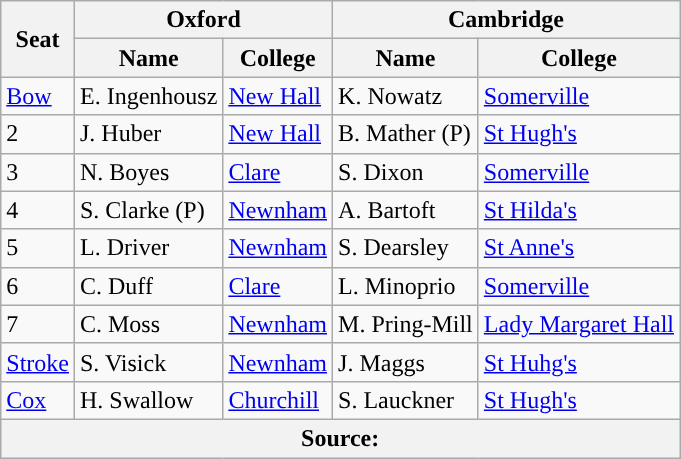<table class="wikitable">
<tr>
<th rowspan="2" scope="col">Seat</th>
<th colspan="2" scope="col">Oxford <br> </th>
<th colspan="2" scope="col">Cambridge <br> </th>
</tr>
<tr>
<th>Name</th>
<th>College</th>
<th>Name</th>
<th>College</th>
</tr>
<tr>
<td><a href='#'>Bow</a></td>
<td>E. Ingenhousz</td>
<td><a href='#'>New Hall</a></td>
<td>K. Nowatz</td>
<td><a href='#'>Somerville</a></td>
</tr>
<tr>
<td>2</td>
<td>J. Huber</td>
<td><a href='#'>New Hall</a></td>
<td>B. Mather (P)</td>
<td><a href='#'>St Hugh's</a></td>
</tr>
<tr>
<td>3</td>
<td>N. Boyes</td>
<td><a href='#'>Clare</a></td>
<td>S. Dixon</td>
<td><a href='#'>Somerville</a></td>
</tr>
<tr>
<td>4</td>
<td>S. Clarke (P)</td>
<td><a href='#'>Newnham</a></td>
<td>A. Bartoft</td>
<td><a href='#'>St Hilda's</a></td>
</tr>
<tr>
<td>5</td>
<td>L. Driver</td>
<td><a href='#'>Newnham</a></td>
<td>S. Dearsley</td>
<td><a href='#'>St Anne's</a></td>
</tr>
<tr>
<td>6</td>
<td>C. Duff</td>
<td><a href='#'>Clare</a></td>
<td>L. Minoprio</td>
<td><a href='#'>Somerville</a></td>
</tr>
<tr>
<td>7</td>
<td>C. Moss</td>
<td><a href='#'>Newnham</a></td>
<td>M. Pring-Mill</td>
<td><a href='#'>Lady Margaret Hall</a></td>
</tr>
<tr>
<td><a href='#'>Stroke</a></td>
<td>S. Visick</td>
<td><a href='#'>Newnham</a></td>
<td>J. Maggs</td>
<td><a href='#'>St Huhg's</a></td>
</tr>
<tr>
<td><a href='#'>Cox</a></td>
<td>H. Swallow</td>
<td><a href='#'>Churchill</a></td>
<td>S. Lauckner</td>
<td><a href='#'>St Hugh's</a></td>
</tr>
<tr>
<th colspan="7">Source:</th>
</tr>
</table>
